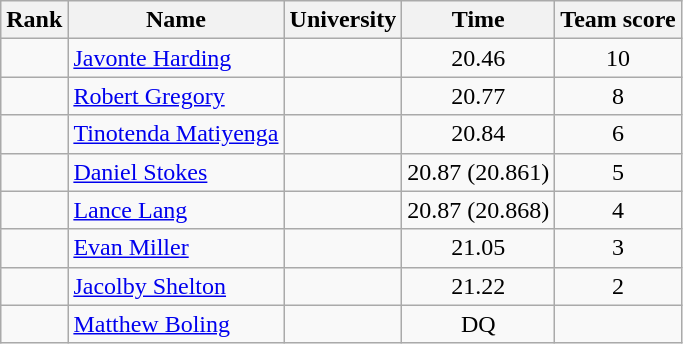<table class="wikitable sortable" style="text-align:center">
<tr>
<th>Rank</th>
<th>Name</th>
<th>University</th>
<th>Time</th>
<th>Team score</th>
</tr>
<tr>
<td></td>
<td align=left> <a href='#'>Javonte Harding</a></td>
<td></td>
<td>20.46</td>
<td>10</td>
</tr>
<tr>
<td></td>
<td align=left> <a href='#'>Robert Gregory</a></td>
<td></td>
<td>20.77</td>
<td>8</td>
</tr>
<tr>
<td></td>
<td align=left> <a href='#'>Tinotenda Matiyenga</a></td>
<td></td>
<td>20.84</td>
<td>6</td>
</tr>
<tr>
<td></td>
<td align=left> <a href='#'>Daniel Stokes</a></td>
<td></td>
<td>20.87 (20.861)</td>
<td>5</td>
</tr>
<tr>
<td></td>
<td align=left> <a href='#'>Lance Lang</a></td>
<td></td>
<td>20.87 (20.868)</td>
<td>4</td>
</tr>
<tr>
<td></td>
<td align=left> <a href='#'>Evan Miller</a></td>
<td></td>
<td>21.05</td>
<td>3</td>
</tr>
<tr>
<td></td>
<td align=left> <a href='#'>Jacolby Shelton</a></td>
<td></td>
<td>21.22</td>
<td>2</td>
</tr>
<tr>
<td></td>
<td align=left> <a href='#'>Matthew Boling</a></td>
<td></td>
<td>DQ </td>
<td></td>
</tr>
</table>
